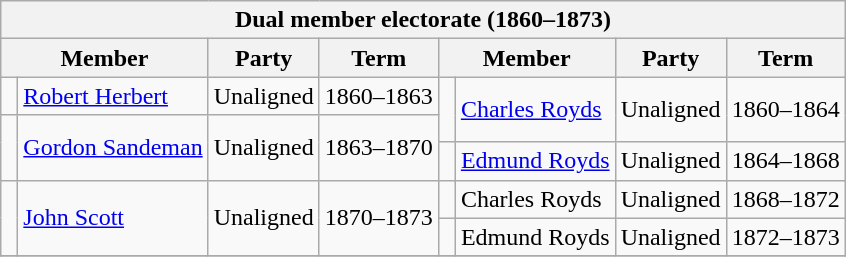<table class="wikitable">
<tr>
<th colspan="8">Dual member electorate (1860–1873)</th>
</tr>
<tr>
<th colspan="2">Member</th>
<th>Party</th>
<th>Term</th>
<th colspan="2">Member</th>
<th>Party</th>
<th>Term</th>
</tr>
<tr>
<td> </td>
<td><a href='#'>Robert Herbert</a></td>
<td>Unaligned</td>
<td>1860–1863</td>
<td rowspan="2"> <br> </td>
<td rowspan="2"><a href='#'>Charles Royds</a></td>
<td rowspan="2">Unaligned</td>
<td rowspan="2">1860–1864</td>
</tr>
<tr>
<td rowspan="3"> </td>
<td rowspan="3"><a href='#'>Gordon Sandeman</a></td>
<td rowspan="3">Unaligned</td>
<td rowspan="3">1863–1870</td>
</tr>
<tr>
<td> </td>
<td><a href='#'>Edmund Royds</a></td>
<td>Unaligned</td>
<td>1864–1868</td>
</tr>
<tr>
<td rowspan="2"> </td>
<td rowspan="2">Charles Royds</td>
<td rowspan="2">Unaligned</td>
<td rowspan="2">1868–1872</td>
</tr>
<tr>
<td rowspan="2"> </td>
<td rowspan="2"><a href='#'>John Scott</a></td>
<td rowspan="2">Unaligned</td>
<td rowspan="2">1870–1873</td>
</tr>
<tr>
<td> </td>
<td>Edmund Royds</td>
<td>Unaligned</td>
<td>1872–1873</td>
</tr>
<tr>
</tr>
</table>
